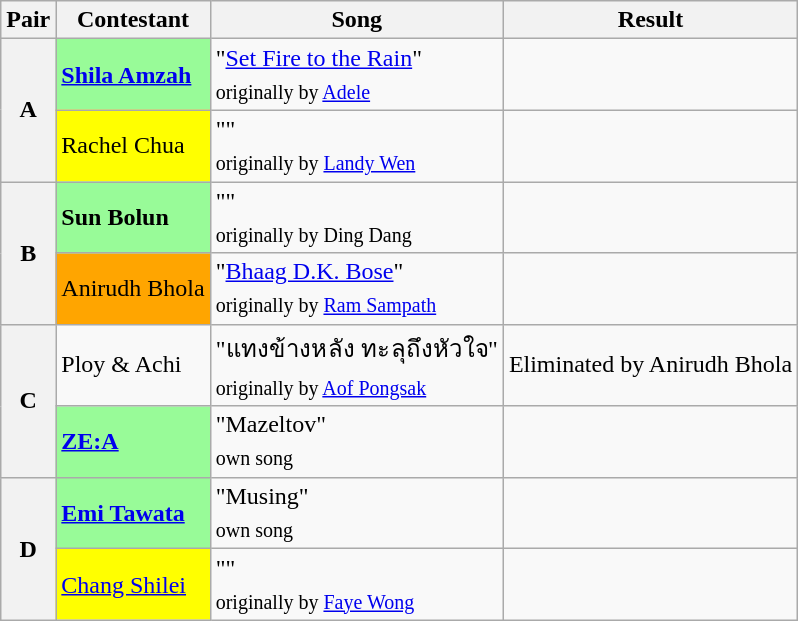<table class="wikitable">
<tr>
<th>Pair</th>
<th>Contestant</th>
<th>Song</th>
<th>Result</th>
</tr>
<tr>
<th rowspan=2>A</th>
<td style="background:palegreen"> <strong><a href='#'>Shila Amzah</a></strong></td>
<td>"<a href='#'>Set Fire to the Rain</a>"<br><sub>originally by <a href='#'>Adele</a></sub></td>
<td></td>
</tr>
<tr>
<td style="background:yellow"> Rachel Chua</td>
<td>""<br><sub>originally by <a href='#'>Landy Wen</a></sub></td>
<td></td>
</tr>
<tr>
<th rowspan=2>B</th>
<td style="background:palegreen"> <strong>Sun Bolun</strong></td>
<td>""<br><sub>originally by Ding Dang</sub></td>
<td></td>
</tr>
<tr>
<td style="background:orange"> Anirudh Bhola</td>
<td>"<a href='#'>Bhaag D.K. Bose</a>"<br><sub>originally by <a href='#'>Ram Sampath</a></sub></td>
<td></td>
</tr>
<tr>
<th rowspan=2>C</th>
<td> Ploy & Achi</td>
<td>"แทงข้างหลัง ทะลุถึงหัวใจ"<br><sub>originally by <a href='#'>Aof Pongsak</a></sub></td>
<td>Eliminated by Anirudh Bhola</td>
</tr>
<tr>
<td style="background:palegreen"> <strong><a href='#'>ZE:A</a></strong></td>
<td>"Mazeltov"<br><sub>own song</sub></td>
<td></td>
</tr>
<tr>
<th rowspan=2>D</th>
<td style="background:palegreen"> <strong><a href='#'>Emi Tawata</a></strong></td>
<td>"Musing"<br><sub>own song</sub></td>
<td></td>
</tr>
<tr>
<td style="background:yellow"> <a href='#'>Chang Shilei</a></td>
<td>""<br><sub>originally by <a href='#'>Faye Wong</a></sub></td>
<td></td>
</tr>
</table>
